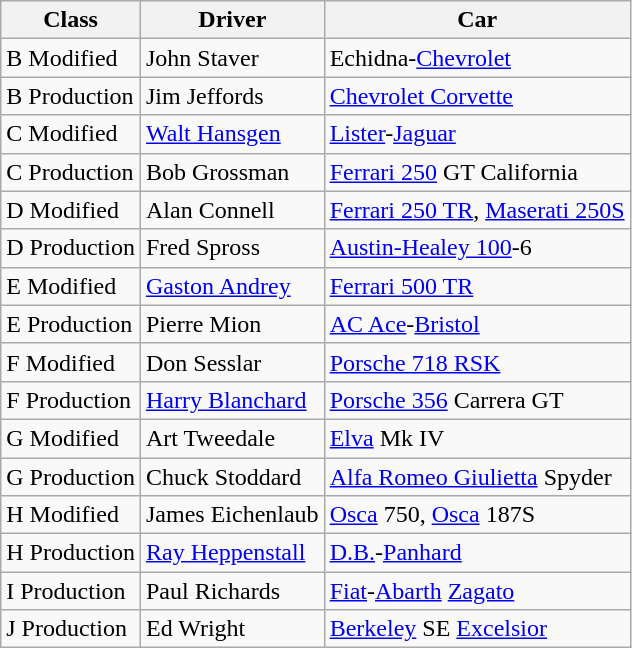<table class=wikitable>
<tr>
<th>Class</th>
<th>Driver</th>
<th>Car</th>
</tr>
<tr>
<td>B Modified</td>
<td> John Staver</td>
<td>Echidna-<a href='#'>Chevrolet</a></td>
</tr>
<tr>
<td>B Production</td>
<td> Jim Jeffords</td>
<td><a href='#'>Chevrolet Corvette</a></td>
</tr>
<tr>
<td>C Modified</td>
<td> <a href='#'>Walt Hansgen</a></td>
<td><a href='#'>Lister</a>-<a href='#'>Jaguar</a></td>
</tr>
<tr>
<td>C Production</td>
<td> Bob Grossman</td>
<td><a href='#'>Ferrari 250</a> GT California</td>
</tr>
<tr>
<td>D Modified</td>
<td> Alan Connell</td>
<td><a href='#'>Ferrari 250 TR</a>, <a href='#'>Maserati 250S</a></td>
</tr>
<tr>
<td>D Production</td>
<td> Fred Spross</td>
<td><a href='#'>Austin-Healey 100</a>-6</td>
</tr>
<tr>
<td>E Modified</td>
<td> <a href='#'>Gaston Andrey</a></td>
<td><a href='#'>Ferrari 500 TR</a></td>
</tr>
<tr>
<td>E Production</td>
<td> Pierre Mion</td>
<td><a href='#'>AC Ace</a>-<a href='#'>Bristol</a></td>
</tr>
<tr>
<td>F Modified</td>
<td> Don Sesslar</td>
<td><a href='#'>Porsche 718 RSK</a></td>
</tr>
<tr>
<td>F Production</td>
<td> <a href='#'>Harry Blanchard</a></td>
<td><a href='#'>Porsche 356</a> Carrera GT</td>
</tr>
<tr>
<td>G Modified</td>
<td> Art Tweedale</td>
<td><a href='#'>Elva</a> Mk IV</td>
</tr>
<tr>
<td>G Production</td>
<td> Chuck Stoddard</td>
<td><a href='#'>Alfa Romeo Giulietta</a> Spyder</td>
</tr>
<tr>
<td>H Modified</td>
<td> James Eichenlaub</td>
<td><a href='#'>Osca</a> 750, <a href='#'>Osca</a> 187S</td>
</tr>
<tr>
<td>H Production</td>
<td> <a href='#'>Ray Heppenstall</a></td>
<td><a href='#'>D.B.</a>-<a href='#'>Panhard</a></td>
</tr>
<tr>
<td>I Production</td>
<td> Paul Richards</td>
<td><a href='#'>Fiat</a>-<a href='#'>Abarth</a> <a href='#'>Zagato</a></td>
</tr>
<tr>
<td>J Production</td>
<td> Ed Wright</td>
<td><a href='#'>Berkeley</a> SE <a href='#'>Excelsior</a></td>
</tr>
</table>
